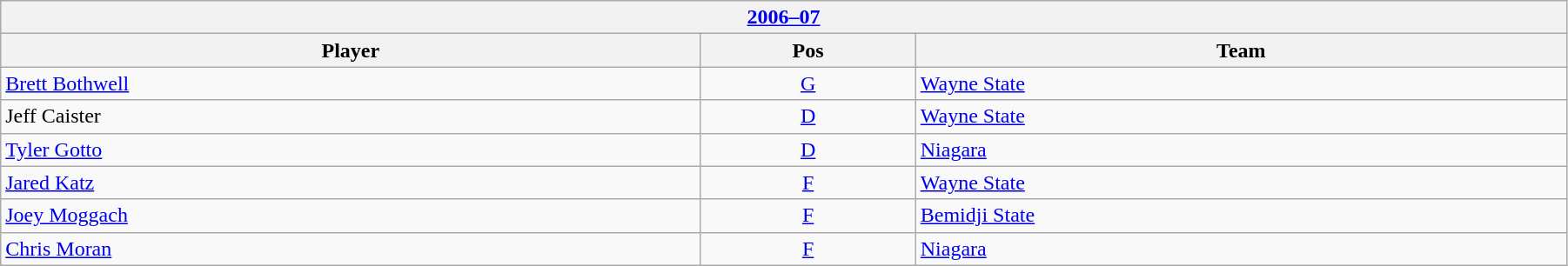<table class="wikitable" width=95%>
<tr>
<th colspan=3><a href='#'>2006–07</a></th>
</tr>
<tr>
<th>Player</th>
<th>Pos</th>
<th>Team</th>
</tr>
<tr>
<td><a href='#'>Brett Bothwell</a></td>
<td style="text-align:center;"><a href='#'>G</a></td>
<td><a href='#'>Wayne State</a></td>
</tr>
<tr>
<td>Jeff Caister</td>
<td style="text-align:center;"><a href='#'>D</a></td>
<td><a href='#'>Wayne State</a></td>
</tr>
<tr>
<td><a href='#'>Tyler Gotto</a></td>
<td style="text-align:center;"><a href='#'>D</a></td>
<td><a href='#'>Niagara</a></td>
</tr>
<tr>
<td><a href='#'>Jared Katz</a></td>
<td style="text-align:center;"><a href='#'>F</a></td>
<td><a href='#'>Wayne State</a></td>
</tr>
<tr>
<td><a href='#'>Joey Moggach</a></td>
<td style="text-align:center;"><a href='#'>F</a></td>
<td><a href='#'>Bemidji State</a></td>
</tr>
<tr>
<td><a href='#'>Chris Moran</a></td>
<td style="text-align:center;"><a href='#'>F</a></td>
<td><a href='#'>Niagara</a></td>
</tr>
</table>
